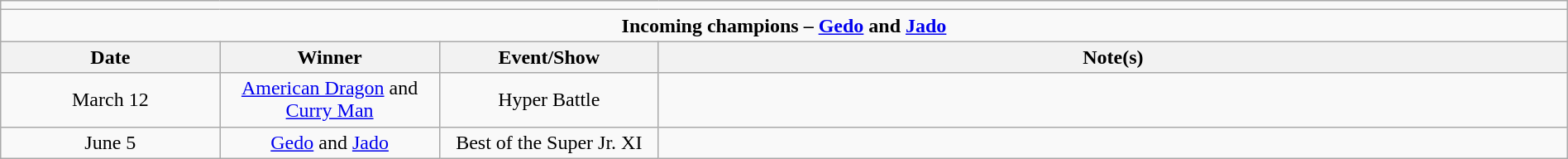<table class="wikitable" style="text-align:center; width:100%;">
<tr>
<td colspan="5"></td>
</tr>
<tr>
<td colspan="5"><strong>Incoming champions – <a href='#'>Gedo</a> and <a href='#'>Jado</a></strong></td>
</tr>
<tr>
<th width=14%>Date</th>
<th width=14%>Winner</th>
<th width=14%>Event/Show</th>
<th width=58%>Note(s)</th>
</tr>
<tr>
<td>March 12</td>
<td><a href='#'>American Dragon</a> and <a href='#'>Curry Man</a></td>
<td>Hyper Battle</td>
<td align="left"></td>
</tr>
<tr>
<td>June 5</td>
<td><a href='#'>Gedo</a> and <a href='#'>Jado</a></td>
<td>Best of the Super Jr. XI</td>
<td align="left"></td>
</tr>
</table>
